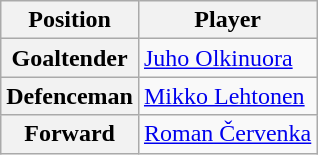<table class="wikitable plainrowheaders">
<tr>
<th scope="col">Position</th>
<th scope="col">Player</th>
</tr>
<tr>
<th scope="row">Goaltender</th>
<td> <a href='#'>Juho Olkinuora</a></td>
</tr>
<tr>
<th scope="row">Defenceman</th>
<td> <a href='#'>Mikko Lehtonen</a></td>
</tr>
<tr>
<th scope="row">Forward</th>
<td> <a href='#'>Roman Červenka</a></td>
</tr>
</table>
